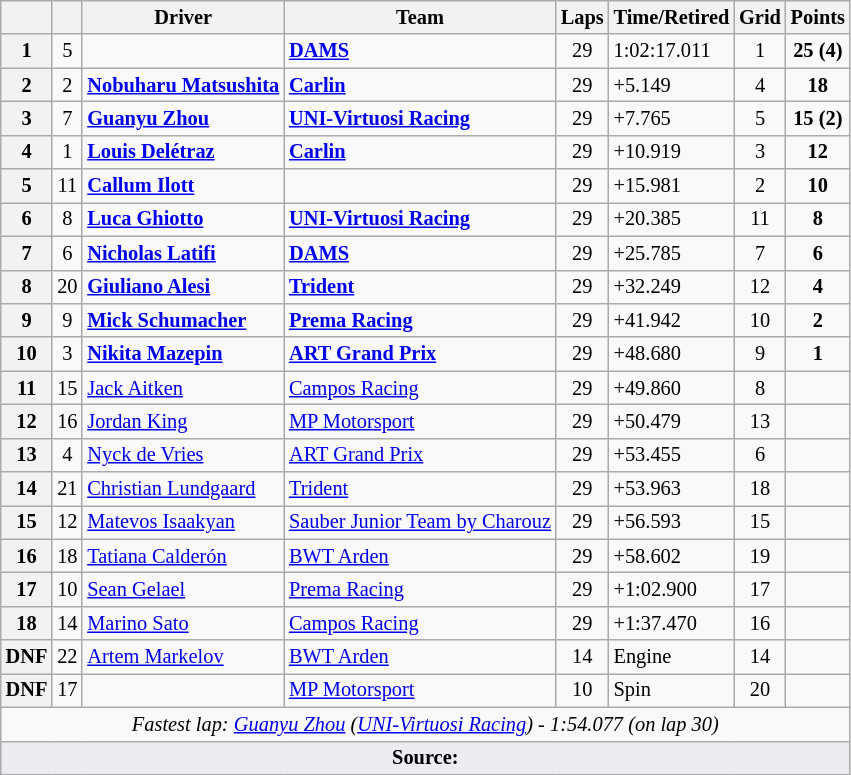<table class="wikitable" style="font-size: 85%;">
<tr>
<th></th>
<th></th>
<th>Driver</th>
<th>Team</th>
<th>Laps</th>
<th>Time/Retired</th>
<th>Grid</th>
<th>Points</th>
</tr>
<tr>
<th>1</th>
<td align="center">5</td>
<td></td>
<td><strong><a href='#'>DAMS</a></strong></td>
<td align="center">29</td>
<td>1:02:17.011</td>
<td align="center">1</td>
<td align="center"><strong>25 (4)</strong></td>
</tr>
<tr>
<th>2</th>
<td align="center">2</td>
<td> <strong><a href='#'>Nobuharu Matsushita</a></strong></td>
<td><strong><a href='#'>Carlin</a></strong></td>
<td align="center">29</td>
<td>+5.149</td>
<td align="center">4</td>
<td align="center"><strong>18</strong></td>
</tr>
<tr>
<th>3</th>
<td align="center">7</td>
<td> <strong><a href='#'>Guanyu Zhou</a></strong></td>
<td><strong><a href='#'>UNI-Virtuosi Racing</a></strong></td>
<td align="center">29</td>
<td>+7.765</td>
<td align="center">5</td>
<td align="center"><strong>15 (2)</strong></td>
</tr>
<tr>
<th>4</th>
<td align="center">1</td>
<td> <strong><a href='#'>Louis Delétraz</a></strong></td>
<td><strong><a href='#'>Carlin</a></strong></td>
<td align="center">29</td>
<td>+10.919</td>
<td align="center">3</td>
<td align="center"><strong>12</strong></td>
</tr>
<tr>
<th>5</th>
<td align="center">11</td>
<td> <strong><a href='#'>Callum Ilott</a></strong></td>
<td><strong></strong></td>
<td align="center">29</td>
<td>+15.981</td>
<td align="center">2</td>
<td align="center"><strong>10</strong></td>
</tr>
<tr>
<th>6</th>
<td align="center">8</td>
<td> <strong><a href='#'>Luca Ghiotto</a></strong></td>
<td><strong><a href='#'>UNI-Virtuosi Racing</a></strong></td>
<td align="center">29</td>
<td>+20.385</td>
<td align="center">11</td>
<td align="center"><strong>8</strong></td>
</tr>
<tr>
<th>7</th>
<td align="center">6</td>
<td> <strong><a href='#'>Nicholas Latifi</a></strong></td>
<td><strong><a href='#'>DAMS</a></strong></td>
<td align="center">29</td>
<td>+25.785</td>
<td align="center">7</td>
<td align="center"><strong>6</strong></td>
</tr>
<tr>
<th>8</th>
<td align="center">20</td>
<td> <strong><a href='#'>Giuliano Alesi</a></strong></td>
<td><strong><a href='#'>Trident</a></strong></td>
<td align="center">29</td>
<td>+32.249</td>
<td align="center">12</td>
<td align="center"><strong>4</strong></td>
</tr>
<tr>
<th>9</th>
<td align="center">9</td>
<td> <strong><a href='#'>Mick Schumacher</a></strong></td>
<td><strong><a href='#'>Prema Racing</a></strong></td>
<td align="center">29</td>
<td>+41.942</td>
<td align="center">10</td>
<td align="center"><strong>2</strong></td>
</tr>
<tr>
<th>10</th>
<td align="center">3</td>
<td> <strong><a href='#'>Nikita Mazepin</a></strong></td>
<td><strong><a href='#'>ART Grand Prix</a></strong></td>
<td align="center">29</td>
<td>+48.680</td>
<td align="center">9</td>
<td align="center"><strong>1</strong></td>
</tr>
<tr>
<th>11</th>
<td align="center">15</td>
<td> <a href='#'>Jack Aitken</a></td>
<td><a href='#'>Campos Racing</a></td>
<td align="center">29</td>
<td>+49.860</td>
<td align="center">8</td>
<td align="center"></td>
</tr>
<tr>
<th>12</th>
<td align="center">16</td>
<td> <a href='#'>Jordan King</a></td>
<td><a href='#'>MP Motorsport</a></td>
<td align="center">29</td>
<td>+50.479</td>
<td align="center">13</td>
<td align="center"></td>
</tr>
<tr>
<th>13</th>
<td align="center">4</td>
<td> <a href='#'>Nyck de Vries</a></td>
<td><a href='#'>ART Grand Prix</a></td>
<td align="center">29</td>
<td>+53.455</td>
<td align="center">6</td>
<td align="center"></td>
</tr>
<tr>
<th>14</th>
<td align="center">21</td>
<td> <a href='#'>Christian Lundgaard</a></td>
<td><a href='#'>Trident</a></td>
<td align="center">29</td>
<td>+53.963</td>
<td align="center">18</td>
<td align="center"></td>
</tr>
<tr>
<th>15</th>
<td align="center">12</td>
<td> <a href='#'>Matevos Isaakyan</a></td>
<td><a href='#'>Sauber Junior Team by Charouz</a></td>
<td align="center">29</td>
<td>+56.593</td>
<td align="center">15</td>
<td align="center"></td>
</tr>
<tr>
<th>16</th>
<td align="center">18</td>
<td> <a href='#'>Tatiana Calderón</a></td>
<td><a href='#'>BWT Arden</a></td>
<td align="center">29</td>
<td>+58.602</td>
<td align="center">19</td>
<td align="center"></td>
</tr>
<tr>
<th>17</th>
<td align="center">10</td>
<td> <a href='#'>Sean Gelael</a></td>
<td><a href='#'>Prema Racing</a></td>
<td align="center">29</td>
<td>+1:02.900</td>
<td align="center">17</td>
<td align="center"></td>
</tr>
<tr>
<th>18</th>
<td align="center">14</td>
<td> <a href='#'>Marino Sato</a></td>
<td><a href='#'>Campos Racing</a></td>
<td align="center">29</td>
<td>+1:37.470</td>
<td align="center">16</td>
<td align="center"></td>
</tr>
<tr>
<th>DNF</th>
<td align="center">22</td>
<td> <a href='#'>Artem Markelov</a></td>
<td><a href='#'>BWT Arden</a></td>
<td align="center">14</td>
<td>Engine</td>
<td align="center">14</td>
<td align="center"></td>
</tr>
<tr>
<th>DNF</th>
<td align="center">17</td>
<td></td>
<td><a href='#'>MP Motorsport</a></td>
<td align="center">10</td>
<td>Spin</td>
<td align="center">20</td>
<td align="center"></td>
</tr>
<tr>
<td colspan="8" align="center"><em>Fastest lap: <a href='#'>Guanyu Zhou</a> (<a href='#'>UNI-Virtuosi Racing</a>) - 1:54.077 (on lap 30)</em></td>
</tr>
<tr>
<td colspan="8" style="background:#eaecf0; text-align:center;"><strong>Source:</strong></td>
</tr>
</table>
